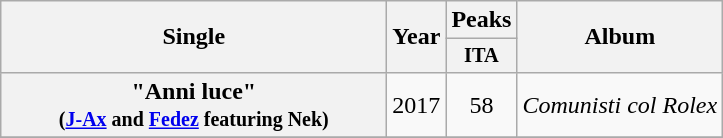<table class="wikitable plainrowheaders" style="text-align:center;" border="1">
<tr>
<th scope="col" rowspan="2" style="width:250px;">Single</th>
<th scope="col" rowspan="2">Year</th>
<th scope="col" colspan="1">Peaks</th>
<th scope="col" rowspan="2">Album</th>
</tr>
<tr>
<th scope="col" style="width:35px;font-size:85%;">ITA<br> </th>
</tr>
<tr>
<th scope="row">"Anni luce"<br><small>(<a href='#'>J-Ax</a> and <a href='#'>Fedez</a> featuring Nek)</small></th>
<td>2017</td>
<td>58</td>
<td><em>Comunisti col Rolex</em></td>
</tr>
<tr>
</tr>
</table>
